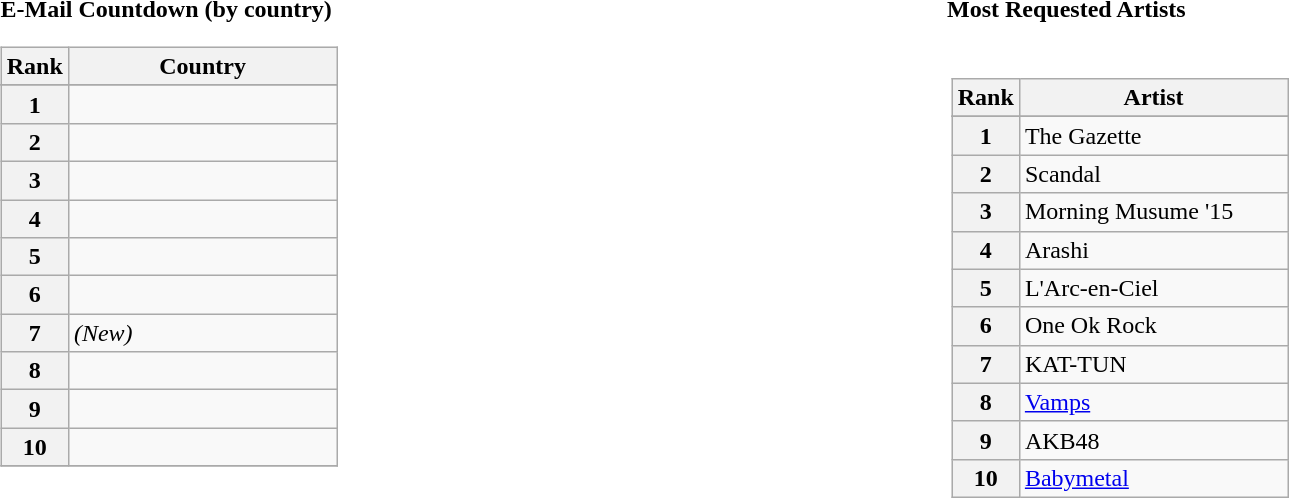<table width=100%>
<tr valign ="top">
<td width=50%><br><strong>E-Mail Countdown (by country)</strong><table class="wikitable">
<tr>
<th style="width: 20%">Rank</th>
<th style="width: 90%">Country</th>
</tr>
<tr>
</tr>
<tr>
<th align="left">1</th>
<td align="left"></td>
</tr>
<tr>
<th align="left">2</th>
<td align="left"></td>
</tr>
<tr>
<th align="left">3</th>
<td align="left"></td>
</tr>
<tr>
<th align="left">4</th>
<td align="left"></td>
</tr>
<tr>
<th align="left">5</th>
<td align="left"></td>
</tr>
<tr>
<th align="left">6</th>
<td align="left"></td>
</tr>
<tr>
<th align="left">7</th>
<td align="left"> <em>(New)</em></td>
</tr>
<tr>
<th align="left">8</th>
<td align="left"></td>
</tr>
<tr>
<th align="left">9</th>
<td align="left"></td>
</tr>
<tr>
<th align="left">10</th>
<td align="left"></td>
</tr>
<tr>
</tr>
</table>
</td>
<td><br><strong>Most Requested Artists</strong><table width=100%>
<tr valign ="top">
<td width=50%><br><table class="wikitable">
<tr>
<th style="width: 20%">Rank</th>
<th style="width: 90%">Artist</th>
</tr>
<tr>
</tr>
<tr>
<th align="left">1</th>
<td align="left">The Gazette</td>
</tr>
<tr>
<th align="left">2</th>
<td align="left">Scandal</td>
</tr>
<tr>
<th align="left">3</th>
<td align="left">Morning Musume '15</td>
</tr>
<tr>
<th align="left">4</th>
<td align="left">Arashi</td>
</tr>
<tr>
<th align="left">5</th>
<td align="left">L'Arc-en-Ciel</td>
</tr>
<tr>
<th align="left">6</th>
<td align="left">One Ok Rock</td>
</tr>
<tr>
<th align="left">7</th>
<td align="left">KAT-TUN</td>
</tr>
<tr>
<th align="left">8</th>
<td align="left"><a href='#'>Vamps</a></td>
</tr>
<tr>
<th align="left">9</th>
<td align="left">AKB48</td>
</tr>
<tr>
<th align="left">10</th>
<td align="left"><a href='#'>Babymetal</a></td>
</tr>
</table>
</td>
</tr>
</table>
</td>
</tr>
</table>
